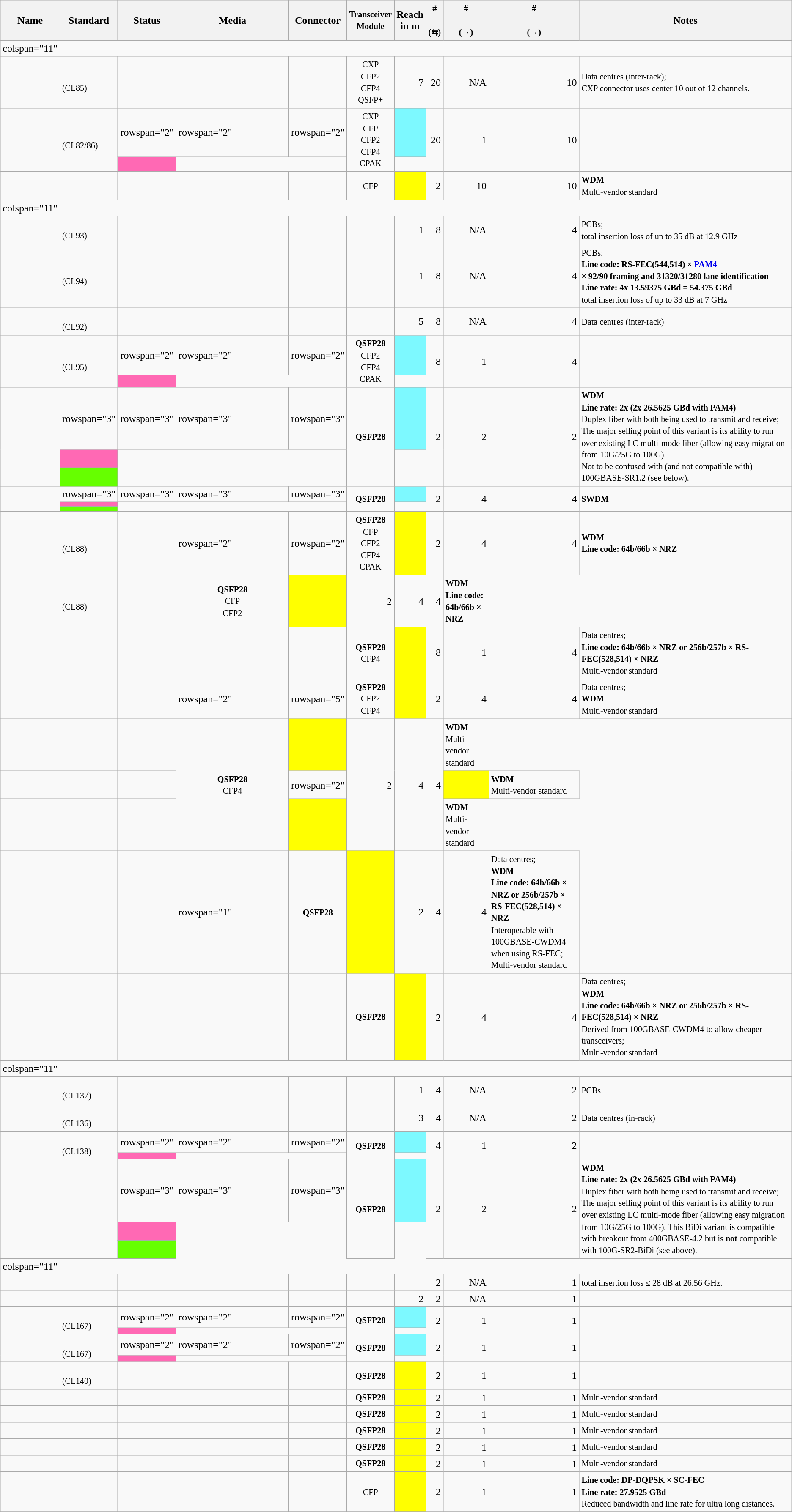<table class="wikitable" style="line-height:110%;">
<tr>
<th>Name</th>
<th>Standard</th>
<th>Status</th>
<th style="width: 170px;">Media</th>
<th>Connector</th>
<th><small>Transceiver<br>Module</small></th>
<th>Reach<br>in m</th>
<th><small>#<br><br>(⇆)</small></th>
<th><small>#<br><br>(→)</small></th>
<th><small>#<br><br>(→)</small></th>
<th>Notes</th>
</tr>
<tr>
<td>colspan="11"  </td>
</tr>
<tr>
<td><br><small></small></td>
<td><br><small>(CL85)</small></td>
<td></td>
<td></td>
<td></td>
<td style="text-align:center;"><small>CXP<br>CFP2<br>CFP4<br>QSFP+</small></td>
<td style="text-align:right;">7</td>
<td style="text-align:right;">20</td>
<td style="text-align:right;">N/A</td>
<td style="text-align:right;">10</td>
<td><small>Data centres (inter-rack);<br>CXP connector uses center 10 out of 12 channels.</small></td>
</tr>
<tr>
<td rowspan="2"></td>
<td rowspan="2"><br><small>(CL82/86)</small></td>
<td>rowspan="2" </td>
<td>rowspan="2" </td>
<td>rowspan="2" </td>
<td rowspan="2" style="text-align:center;"><small>CXP<br>CFP<br>CFP2<br>CFP4<br>CPAK</small></td>
<td style="background:#7df9ff;"></td>
<td rowspan="2" style="text-align:right;">20</td>
<td rowspan="2" style="text-align:right;">1</td>
<td rowspan="2" style="text-align:right;">10</td>
<td rowspan="2"></td>
</tr>
<tr>
<td style="background:hotPink;"></td>
</tr>
<tr>
<td></td>
<td></td>
<td></td>
<td></td>
<td></td>
<td style="text-align:center;"><small>CFP</small></td>
<td style="background:yellow;"></td>
<td style="text-align:right;">2</td>
<td style="text-align:right;">10</td>
<td style="text-align:right;">10</td>
<td><small><strong>WDM</strong><br>Multi-vendor standard</small></td>
</tr>
<tr>
<td>colspan="11"  </td>
</tr>
<tr>
<td></td>
<td><br><small>(CL93)</small></td>
<td></td>
<td></td>
<td></td>
<td></td>
<td style="text-align:right;">1</td>
<td style="text-align:right;">8</td>
<td style="text-align:right;">N/A</td>
<td style="text-align:right;">4</td>
<td><small>PCBs;<br>total insertion loss of up to 35 dB at 12.9 GHz</small></td>
</tr>
<tr>
<td></td>
<td><br><small>(CL94)</small></td>
<td></td>
<td></td>
<td></td>
<td></td>
<td style="text-align:right;">1</td>
<td style="text-align:right;">8</td>
<td style="text-align:right;">N/A</td>
<td style="text-align:right;">4</td>
<td><small>PCBs;<br><strong>Line code: RS-FEC(544,514) × <a href='#'>PAM4</a><br>× 92/90 framing and 31320/31280 lane identification</strong><br><strong>Line rate: 4x 13.59375 GBd = 54.375 GBd</strong><br>total insertion loss of up to 33 dB at 7 GHz</small></td>
</tr>
<tr>
<td><br><small></small></td>
<td><br><small>(CL92)</small></td>
<td></td>
<td></td>
<td></td>
<td></td>
<td style="text-align:right;">5</td>
<td style="text-align:right;">8</td>
<td style="text-align:right;">N/A</td>
<td style="text-align:right;">4</td>
<td><small>Data centres (inter-rack)</small></td>
</tr>
<tr>
<td rowspan="2"></td>
<td rowspan="2"><br><small>(CL95)</small></td>
<td>rowspan="2" </td>
<td>rowspan="2" </td>
<td>rowspan="2" </td>
<td rowspan="2" style="text-align:center;"><small><strong>QSFP28</strong><br>CFP2<br>CFP4<br>CPAK</small></td>
<td style="background:#7df9ff;"></td>
<td rowspan="2" style="text-align:right;">8</td>
<td rowspan="2" style="text-align:right;">1</td>
<td rowspan="2" style="text-align:right;">4</td>
<td rowspan="2"></td>
</tr>
<tr>
<td style="background:hotPink;"></td>
</tr>
<tr>
<td rowspan="3"><br><small></small></td>
<td>rowspan="3" </td>
<td>rowspan="3" </td>
<td>rowspan="3" </td>
<td>rowspan="3" </td>
<td rowspan="3" style="text-align:center;"><small><strong>QSFP28</strong></small></td>
<td style="background:#7df9ff;"></td>
<td rowspan="3" style="text-align:right;">2</td>
<td rowspan="3" style="text-align:right;">2</td>
<td rowspan="3" style="text-align:right;">2</td>
<td rowspan="3"><small><strong>WDM</strong><br><strong>Line rate: 2x (2x 26.5625 GBd with PAM4)</strong><br>Duplex fiber with both being used to transmit and receive;<br>The major selling point of this variant is its ability to run over existing LC multi-mode fiber (allowing easy migration from 10G/25G to 100G).<br>Not to be confused with (and not compatible with) 100GBASE-SR1.2 (see below).</small></td>
</tr>
<tr>
<td style="background:hotPink;"></td>
</tr>
<tr>
<td style="background:#6f0;"></td>
</tr>
<tr>
<td rowspan="3"></td>
<td>rowspan="3" </td>
<td>rowspan="3" </td>
<td>rowspan="3" </td>
<td>rowspan="3" </td>
<td rowspan="3" style="text-align:center;"><small><strong>QSFP28</strong></small></td>
<td style="background:#7df9ff;"></td>
<td rowspan="3" style="text-align:right;">2</td>
<td rowspan="3" style="text-align:right;">4</td>
<td rowspan="3" style="text-align:right;">4</td>
<td rowspan="3"><small><strong>SWDM</strong></small></td>
</tr>
<tr>
<td style="background:hotPink;"></td>
</tr>
<tr>
<td style="background:#6f0;"></td>
</tr>
<tr>
<td></td>
<td><br><small>(CL88)</small></td>
<td></td>
<td>rowspan="2" </td>
<td>rowspan="2" </td>
<td style="text-align:center;"><small><strong>QSFP28</strong><br>CFP<br>CFP2<br>CFP4<br>CPAK</small></td>
<td style="background:yellow;"></td>
<td style="text-align:right;">2</td>
<td style="text-align:right;">4</td>
<td style="text-align:right;">4</td>
<td><small><strong>WDM</strong><br><strong>Line code: 64b/66b × NRZ</strong></small></td>
</tr>
<tr>
<td></td>
<td><br><small>(CL88)</small></td>
<td></td>
<td style="text-align:center;"><small><strong>QSFP28</strong><br>CFP<br>CFP2</small></td>
<td style="background:yellow;"></td>
<td style="text-align:right;">2</td>
<td style="text-align:right;">4</td>
<td style="text-align:right;">4</td>
<td><small><strong>WDM</strong><br><strong>Line code: 64b/66b × NRZ</strong></small></td>
</tr>
<tr>
<td></td>
<td></td>
<td></td>
<td></td>
<td></td>
<td style="text-align:center;"><small><strong>QSFP28</strong><br>CFP4</small></td>
<td style="background:yellow;"></td>
<td style="text-align:right;">8</td>
<td style="text-align:right;">1</td>
<td style="text-align:right;">4</td>
<td><small>Data centres;<br><strong>Line code: 64b/66b × NRZ or 256b/257b × RS-FEC(528,514) × NRZ</strong><br>Multi-vendor standard </small></td>
</tr>
<tr>
<td></td>
<td></td>
<td></td>
<td>rowspan="2" </td>
<td>rowspan="5" </td>
<td style="text-align:center;"><small><strong>QSFP28</strong><br>CFP2<br>CFP4</small></td>
<td style="background:yellow;"></td>
<td style="text-align:right;">2</td>
<td style="text-align:right;">4</td>
<td style="text-align:right;">4</td>
<td><small>Data centres;<br><strong>WDM</strong><br>Multi-vendor standard</small></td>
</tr>
<tr>
<td></td>
<td></td>
<td></td>
<td rowspan="3" style="text-align:center;"><small><strong>QSFP28</strong><br>CFP4</small></td>
<td style="background:yellow;"></td>
<td rowspan="3" style="text-align:right;">2</td>
<td rowspan="3" style="text-align:right;">4</td>
<td rowspan="3" style="text-align:right;">4</td>
<td><small><strong>WDM</strong><br>Multi-vendor standard</small></td>
</tr>
<tr>
<td></td>
<td></td>
<td></td>
<td>rowspan="2" </td>
<td style="background:yellow;"></td>
<td><small><strong>WDM</strong><br>Multi-vendor standard</small></td>
</tr>
<tr>
<td></td>
<td></td>
<td></td>
<td style="background:yellow;"></td>
<td><small><strong>WDM</strong><br>Multi-vendor standard</small></td>
</tr>
<tr>
<td></td>
<td></td>
<td></td>
<td>rowspan="1" </td>
<td style="text-align:center;"><small><strong>QSFP28</strong></small></td>
<td style="background:yellow;"></td>
<td style="text-align:right;">2</td>
<td style="text-align:right;">4</td>
<td style="text-align:right;">4</td>
<td><small>Data centres;<br><strong>WDM</strong><br><strong>Line code: 64b/66b × NRZ or 256b/257b × RS-FEC(528,514) × NRZ</strong><br>Interoperable with 100GBASE-CWDM4 when using RS-FEC;<br>Multi-vendor standard</small></td>
</tr>
<tr>
<td></td>
<td></td>
<td></td>
<td></td>
<td></td>
<td style="text-align:center;"><small><strong>QSFP28</strong></small></td>
<td style="background:yellow;"></td>
<td style="text-align:right;">2</td>
<td style="text-align:right;">4</td>
<td style="text-align:right;">4</td>
<td><small>Data centres;<br><strong>WDM</strong><br><strong>Line code: 64b/66b × NRZ or 256b/257b × RS-FEC(528,514) × NRZ</strong><br>Derived from 100GBASE-CWDM4 to allow cheaper transceivers;<br>Multi-vendor standard</small></td>
</tr>
<tr>
<td>colspan="11"  </td>
</tr>
<tr>
<td></td>
<td><br><small>(CL137)</small></td>
<td></td>
<td></td>
<td></td>
<td></td>
<td style="text-align:right;">1</td>
<td style="text-align:right;">4</td>
<td style="text-align:right;">N/A</td>
<td style="text-align:right;">2</td>
<td><small>PCBs</small></td>
</tr>
<tr>
<td></td>
<td><br><small>(CL136)</small></td>
<td></td>
<td></td>
<td></td>
<td></td>
<td style="text-align:right;">3</td>
<td style="text-align:right;">4</td>
<td style="text-align:right;">N/A</td>
<td style="text-align:right;">2</td>
<td><small>Data centres (in-rack)</small></td>
</tr>
<tr>
<td rowspan="2"></td>
<td rowspan="2"><br><small>(CL138)</small></td>
<td>rowspan="2" </td>
<td>rowspan="2" </td>
<td>rowspan="2" </td>
<td rowspan="2" style="text-align:center;"><small><strong>QSFP28</strong></small></td>
<td style="background:#7df9ff;"></td>
<td rowspan="2" style="text-align:right;">4</td>
<td rowspan="2" style="text-align:right;">1</td>
<td rowspan="2" style="text-align:right;">2</td>
<td rowspan="2"></td>
</tr>
<tr>
<td style="background:hotPink;"></td>
</tr>
<tr>
<td rowspan="3"><br><small></small></td>
<td rowspan="3"></td>
<td>rowspan="3" </td>
<td>rowspan="3" </td>
<td>rowspan="3" </td>
<td rowspan="3" style="text-align:center;"><small><strong>QSFP28</strong></small></td>
<td style="background:#7df9ff;"></td>
<td rowspan="3" style="text-align:right;">2</td>
<td rowspan="3" style="text-align:right;">2</td>
<td rowspan="3" style="text-align:right;">2</td>
<td rowspan="3"><small><strong>WDM</strong><br><strong>Line rate: 2x (2x 26.5625 GBd with PAM4)</strong><br>Duplex fiber with both being used to transmit and receive;<br>The major selling point of this variant is its ability to run over existing LC multi-mode fiber (allowing easy migration from 10G/25G to 100G). This BiDi variant is compatible with breakout from 400GBASE-4.2 but is <strong>not</strong> compatible with 100G-SR2-BiDi (see above).</small></td>
</tr>
<tr>
<td style="background:hotPink;"></td>
</tr>
<tr>
<td style="background:#6f0;"></td>
</tr>
<tr>
</tr>
<tr>
<td>colspan="11" </td>
</tr>
<tr>
<td></td>
<td></td>
<td></td>
<td></td>
<td></td>
<td></td>
<td></td>
<td style="text-align:right;">2</td>
<td style="text-align:right;">N/A</td>
<td style="text-align:right;">1</td>
<td><small>total insertion loss ≤ 28 dB at 26.56 GHz.</small></td>
</tr>
<tr>
<td></td>
<td></td>
<td></td>
<td></td>
<td></td>
<td></td>
<td style="text-align:right;">2</td>
<td style="text-align:right;">2</td>
<td style="text-align:right;">N/A</td>
<td style="text-align:right;">1</td>
<td></td>
</tr>
<tr>
<td rowspan="2"></td>
<td rowspan="2"><br><small>(CL167)</small></td>
<td>rowspan="2" </td>
<td>rowspan="2" </td>
<td>rowspan="2" </td>
<td rowspan="2" style="text-align:center;"><small><strong>QSFP28</strong></small></td>
<td style="background:#7df9ff;"></td>
<td rowspan="2" style="text-align:right;">2</td>
<td rowspan="2" style="text-align:right;">1</td>
<td rowspan="2" style="text-align:right;">1</td>
<td rowspan="2"></td>
</tr>
<tr>
<td style="background:hotPink;"></td>
</tr>
<tr>
<td rowspan="2"></td>
<td rowspan="2"><br><small>(CL167)</small></td>
<td>rowspan="2" </td>
<td>rowspan="2" </td>
<td>rowspan="2" </td>
<td rowspan="2" style="text-align:center;"><small><strong>QSFP28</strong></small></td>
<td style="background:#7df9ff;"></td>
<td rowspan="2" style="text-align:right;">2</td>
<td rowspan="2" style="text-align:right;">1</td>
<td rowspan="2" style="text-align:right;">1</td>
<td rowspan="2"></td>
</tr>
<tr>
<td style="background:hotPink;"></td>
</tr>
<tr>
<td></td>
<td><br><small>(CL140)</small></td>
<td></td>
<td></td>
<td></td>
<td style="text-align:center;"><small><strong>QSFP28</strong></small></td>
<td style="background:yellow;"></td>
<td style="text-align:right;">2</td>
<td style="text-align:right;">1</td>
<td style="text-align:right;">1</td>
<td></td>
</tr>
<tr>
<td></td>
<td></td>
<td></td>
<td></td>
<td></td>
<td style="text-align:center;"><small><strong>QSFP28</strong></small></td>
<td style="background:yellow;"></td>
<td style="text-align:right;">2</td>
<td style="text-align:right;">1</td>
<td style="text-align:right;">1</td>
<td><small>Multi-vendor standard</small></td>
</tr>
<tr>
<td></td>
<td></td>
<td></td>
<td></td>
<td></td>
<td style="text-align:center;"><small><strong>QSFP28</strong></small></td>
<td style="background:yellow;"></td>
<td style="text-align:right;">2</td>
<td style="text-align:right;">1</td>
<td style="text-align:right;">1</td>
<td><small>Multi-vendor standard</small></td>
</tr>
<tr>
<td></td>
<td></td>
<td></td>
<td></td>
<td></td>
<td style="text-align:center;"><small><strong>QSFP28</strong></small></td>
<td style="background:yellow;"></td>
<td style="text-align:right;">2</td>
<td style="text-align:right;">1</td>
<td style="text-align:right;">1</td>
<td><small>Multi-vendor standard</small></td>
</tr>
<tr>
<td></td>
<td></td>
<td></td>
<td></td>
<td></td>
<td style="text-align:center;"><small><strong>QSFP28</strong></small></td>
<td style="background:yellow;"></td>
<td style="text-align:right;">2</td>
<td style="text-align:right;">1</td>
<td style="text-align:right;">1</td>
<td><small>Multi-vendor standard</small></td>
</tr>
<tr>
<td></td>
<td></td>
<td></td>
<td></td>
<td></td>
<td style="text-align:center;"><small><strong>QSFP28</strong></small></td>
<td style="background:yellow;"></td>
<td style="text-align:right;">2</td>
<td style="text-align:right;">1</td>
<td style="text-align:right;">1</td>
<td><small>Multi-vendor standard</small></td>
</tr>
<tr>
<td></td>
<td></td>
<td></td>
<td></td>
<td></td>
<td style="text-align:center;"><small>CFP</small></td>
<td style="background:yellow;"></td>
<td style="text-align:right;">2</td>
<td style="text-align:right;">1</td>
<td style="text-align:right;">1</td>
<td><small><strong>Line code: DP-DQPSK × SC-FEC</strong><br><strong>Line rate: 27.9525 GBd</strong><br>Reduced bandwidth and line rate for ultra long distances.</small></td>
</tr>
<tr>
</tr>
</table>
